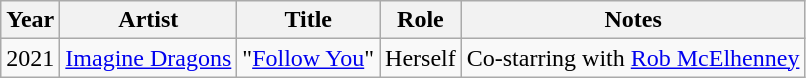<table class="wikitable sortable">
<tr>
<th>Year</th>
<th>Artist</th>
<th>Title</th>
<th>Role</th>
<th class="unsortable">Notes</th>
</tr>
<tr>
<td>2021</td>
<td><a href='#'>Imagine Dragons</a></td>
<td>"<a href='#'>Follow You</a>"</td>
<td>Herself</td>
<td>Co-starring with <a href='#'>Rob McElhenney</a></td>
</tr>
</table>
